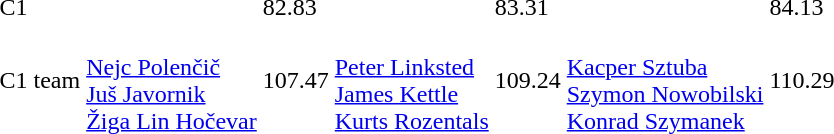<table>
<tr>
<td>C1</td>
<td></td>
<td>82.83</td>
<td></td>
<td>83.31</td>
<td></td>
<td>84.13</td>
</tr>
<tr>
<td>C1 team</td>
<td><br><a href='#'>Nejc Polenčič</a><br><a href='#'>Juš Javornik</a><br><a href='#'>Žiga Lin Hočevar</a></td>
<td>107.47</td>
<td><br><a href='#'>Peter Linksted</a><br><a href='#'>James Kettle</a><br><a href='#'>Kurts Rozentals</a></td>
<td>109.24</td>
<td><br><a href='#'>Kacper Sztuba</a><br><a href='#'>Szymon Nowobilski</a><br><a href='#'>Konrad Szymanek</a></td>
<td>110.29</td>
</tr>
</table>
